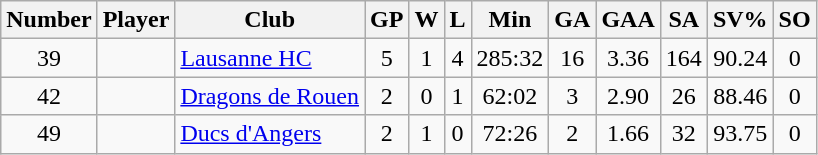<table class="wikitable sortable" style="text-align: center;">
<tr>
<th>Number</th>
<th>Player</th>
<th>Club</th>
<th>GP</th>
<th>W</th>
<th>L</th>
<th>Min</th>
<th>GA</th>
<th>GAA</th>
<th>SA</th>
<th>SV%</th>
<th>SO</th>
</tr>
<tr>
<td>39</td>
<td align=left></td>
<td align=left> <a href='#'>Lausanne HC</a></td>
<td>5</td>
<td>1</td>
<td>4</td>
<td>285:32</td>
<td>16</td>
<td>3.36</td>
<td>164</td>
<td>90.24</td>
<td>0</td>
</tr>
<tr>
<td>42</td>
<td align=left></td>
<td align=left> <a href='#'>Dragons de Rouen</a></td>
<td>2</td>
<td>0</td>
<td>1</td>
<td>62:02</td>
<td>3</td>
<td>2.90</td>
<td>26</td>
<td>88.46</td>
<td>0</td>
</tr>
<tr>
<td>49</td>
<td align=left></td>
<td align=left> <a href='#'>Ducs d'Angers</a></td>
<td>2</td>
<td>1</td>
<td>0</td>
<td>72:26</td>
<td>2</td>
<td>1.66</td>
<td>32</td>
<td>93.75</td>
<td>0</td>
</tr>
</table>
